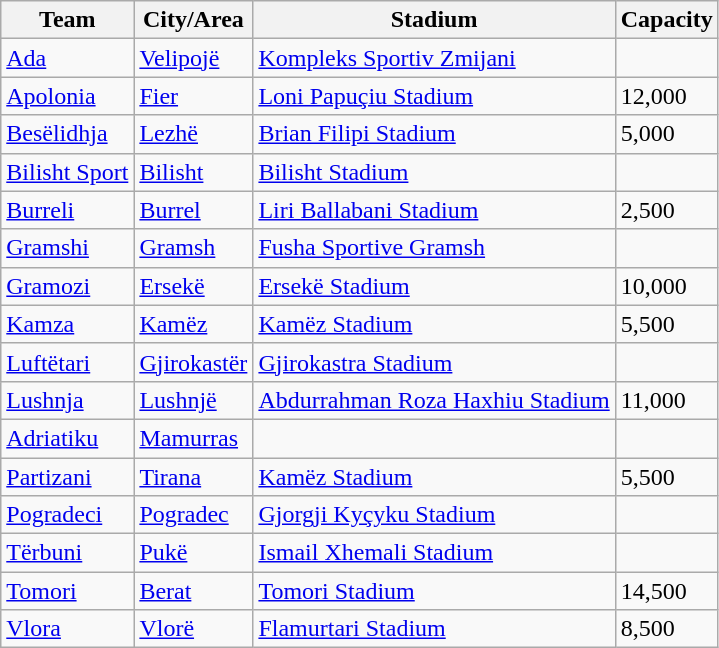<table class="wikitable sortable">
<tr>
<th>Team</th>
<th>City/Area</th>
<th>Stadium</th>
<th>Capacity</th>
</tr>
<tr>
<td><a href='#'>Ada</a></td>
<td><a href='#'>Velipojë</a></td>
<td><a href='#'>Kompleks Sportiv Zmijani</a></td>
<td></td>
</tr>
<tr>
<td><a href='#'>Apolonia</a></td>
<td><a href='#'>Fier</a></td>
<td><a href='#'>Loni Papuçiu Stadium</a></td>
<td>12,000</td>
</tr>
<tr>
<td><a href='#'>Besëlidhja</a></td>
<td><a href='#'>Lezhë</a></td>
<td><a href='#'>Brian Filipi Stadium</a></td>
<td>5,000</td>
</tr>
<tr>
<td><a href='#'>Bilisht Sport</a></td>
<td><a href='#'>Bilisht</a></td>
<td><a href='#'>Bilisht Stadium</a></td>
<td></td>
</tr>
<tr>
<td><a href='#'>Burreli</a></td>
<td><a href='#'>Burrel</a></td>
<td><a href='#'>Liri Ballabani Stadium</a></td>
<td>2,500</td>
</tr>
<tr>
<td><a href='#'>Gramshi</a></td>
<td><a href='#'>Gramsh</a></td>
<td><a href='#'>Fusha Sportive Gramsh</a></td>
<td></td>
</tr>
<tr>
<td><a href='#'>Gramozi</a></td>
<td><a href='#'>Ersekë</a></td>
<td><a href='#'>Ersekë Stadium</a></td>
<td>10,000</td>
</tr>
<tr>
<td><a href='#'>Kamza</a></td>
<td><a href='#'>Kamëz</a></td>
<td><a href='#'>Kamëz Stadium</a></td>
<td>5,500</td>
</tr>
<tr>
<td><a href='#'>Luftëtari</a></td>
<td><a href='#'>Gjirokastër</a></td>
<td><a href='#'>Gjirokastra Stadium</a></td>
<td></td>
</tr>
<tr>
<td><a href='#'>Lushnja</a></td>
<td><a href='#'>Lushnjë</a></td>
<td><a href='#'>Abdurrahman Roza Haxhiu Stadium</a></td>
<td>11,000</td>
</tr>
<tr>
<td><a href='#'>Adriatiku</a></td>
<td><a href='#'>Mamurras</a></td>
<td></td>
<td></td>
</tr>
<tr>
<td><a href='#'>Partizani</a></td>
<td><a href='#'>Tirana</a></td>
<td><a href='#'>Kamëz Stadium</a></td>
<td>5,500</td>
</tr>
<tr>
<td><a href='#'>Pogradeci</a></td>
<td><a href='#'>Pogradec</a></td>
<td><a href='#'>Gjorgji Kyçyku Stadium</a></td>
<td></td>
</tr>
<tr>
<td><a href='#'>Tërbuni</a></td>
<td><a href='#'>Pukë</a></td>
<td><a href='#'>Ismail Xhemali Stadium</a></td>
<td></td>
</tr>
<tr>
<td><a href='#'>Tomori</a></td>
<td><a href='#'>Berat</a></td>
<td><a href='#'>Tomori Stadium</a></td>
<td>14,500</td>
</tr>
<tr>
<td><a href='#'>Vlora</a></td>
<td><a href='#'>Vlorë</a></td>
<td><a href='#'>Flamurtari Stadium</a></td>
<td>8,500</td>
</tr>
</table>
